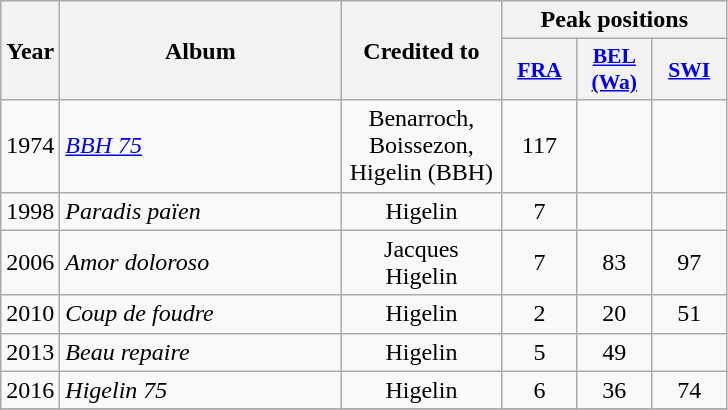<table class="wikitable">
<tr>
<th align="center" rowspan="2" width="10">Year</th>
<th align="center" rowspan="2" width="180">Album</th>
<th align="center" rowspan="2" width="100">Credited to</th>
<th align="center" colspan="3" width="30">Peak positions</th>
</tr>
<tr>
<th scope="col" style="width:3em;font-size:90%;"><a href='#'>FRA</a><br></th>
<th scope="col" style="width:3em;font-size:90%;"><a href='#'>BEL <br>(Wa)</a><br></th>
<th scope="col" style="width:3em;font-size:90%;"><a href='#'>SWI</a><br></th>
</tr>
<tr>
<td align="center">1974</td>
<td><em><a href='#'>BBH 75</a></em></td>
<td align="center">Benarroch, Boissezon, Higelin (BBH)</td>
<td align="center">117</td>
<td align="center"></td>
<td align="center"></td>
</tr>
<tr>
<td align="center">1998</td>
<td><em>Paradis païen</em></td>
<td align="center">Higelin</td>
<td align="center">7</td>
<td align="center"></td>
<td align="center"></td>
</tr>
<tr>
<td align="center">2006</td>
<td><em>Amor doloroso</em></td>
<td align="center">Jacques Higelin</td>
<td align="center">7</td>
<td align="center">83</td>
<td align="center">97</td>
</tr>
<tr>
<td align="center">2010</td>
<td><em>Coup de foudre</em></td>
<td align="center">Higelin</td>
<td align="center">2</td>
<td align="center">20</td>
<td align="center">51</td>
</tr>
<tr>
<td align="center">2013</td>
<td><em>Beau repaire</em></td>
<td align="center">Higelin</td>
<td align="center">5</td>
<td align="center">49</td>
<td align="center"></td>
</tr>
<tr>
<td align="center">2016</td>
<td><em>Higelin 75</em></td>
<td align="center">Higelin</td>
<td align="center">6<br></td>
<td align="center">36</td>
<td align="center">74</td>
</tr>
<tr>
</tr>
</table>
